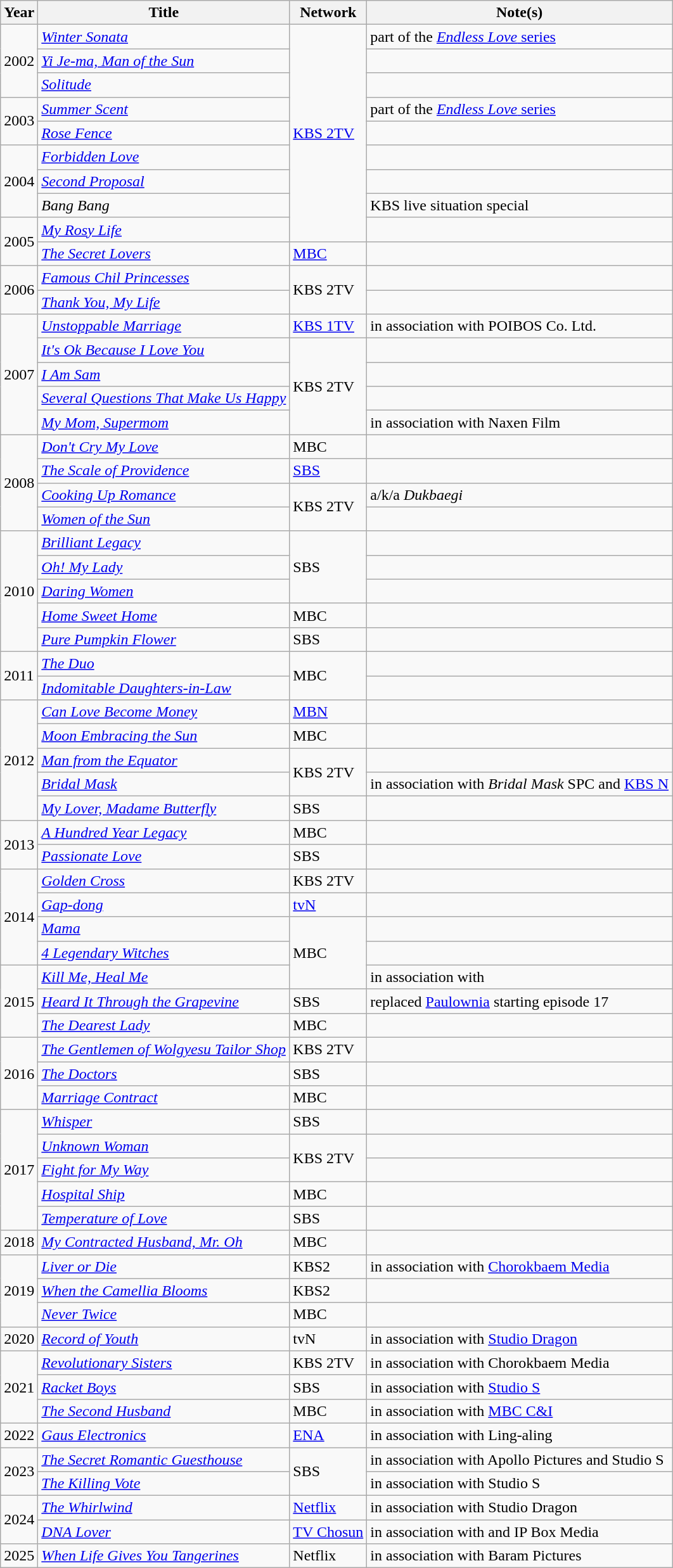<table class="wikitable">
<tr>
<th>Year</th>
<th>Title</th>
<th>Network</th>
<th>Note(s)</th>
</tr>
<tr>
<td rowspan="3">2002</td>
<td><em><a href='#'>Winter Sonata</a></em></td>
<td rowspan="9"><a href='#'>KBS 2TV</a></td>
<td>part of the <a href='#'><em>Endless Love</em> series</a></td>
</tr>
<tr>
<td><em><a href='#'>Yi Je-ma, Man of the Sun</a></em></td>
<td></td>
</tr>
<tr>
<td><em><a href='#'>Solitude</a></em></td>
<td></td>
</tr>
<tr>
<td rowspan="2">2003</td>
<td><em><a href='#'>Summer Scent</a></em></td>
<td>part of the <a href='#'><em>Endless Love</em> series</a></td>
</tr>
<tr>
<td><em><a href='#'>Rose Fence</a></em></td>
<td></td>
</tr>
<tr>
<td rowspan="3">2004</td>
<td><em><a href='#'>Forbidden Love</a></em></td>
<td></td>
</tr>
<tr>
<td><em><a href='#'>Second Proposal</a></em></td>
<td></td>
</tr>
<tr>
<td><em>Bang Bang</em></td>
<td>KBS live situation special</td>
</tr>
<tr>
<td rowspan="2">2005</td>
<td><em><a href='#'>My Rosy Life</a></em></td>
<td></td>
</tr>
<tr>
<td><em><a href='#'>The Secret Lovers</a></em></td>
<td><a href='#'>MBC</a></td>
<td></td>
</tr>
<tr>
<td rowspan="2">2006</td>
<td><em><a href='#'>Famous Chil Princesses</a></em></td>
<td rowspan="2">KBS 2TV</td>
<td></td>
</tr>
<tr>
<td><em><a href='#'>Thank You, My Life</a></em></td>
<td></td>
</tr>
<tr>
<td rowspan="5">2007</td>
<td><em><a href='#'>Unstoppable Marriage</a></em></td>
<td><a href='#'>KBS 1TV</a></td>
<td>in association with POIBOS Co. Ltd.</td>
</tr>
<tr>
<td><em><a href='#'>It's Ok Because I Love You</a></em></td>
<td rowspan="4">KBS 2TV</td>
<td></td>
</tr>
<tr>
<td><em><a href='#'>I Am Sam</a></em></td>
<td></td>
</tr>
<tr>
<td><em><a href='#'>Several Questions That Make Us Happy</a></em></td>
<td></td>
</tr>
<tr>
<td><em><a href='#'>My Mom, Supermom</a></em></td>
<td>in association with Naxen Film</td>
</tr>
<tr>
<td rowspan="4">2008</td>
<td><em><a href='#'>Don't Cry My Love</a></em></td>
<td>MBC</td>
<td></td>
</tr>
<tr>
<td><em><a href='#'>The Scale of Providence</a></em></td>
<td><a href='#'>SBS</a></td>
<td></td>
</tr>
<tr>
<td><em><a href='#'>Cooking Up Romance</a></em></td>
<td rowspan="2">KBS 2TV</td>
<td>a/k/a <em>Dukbaegi</em></td>
</tr>
<tr>
<td><em><a href='#'>Women of the Sun</a></em></td>
<td></td>
</tr>
<tr>
<td rowspan="5">2010</td>
<td><em><a href='#'>Brilliant Legacy</a></em></td>
<td rowspan="3">SBS</td>
<td></td>
</tr>
<tr>
<td><em><a href='#'>Oh! My Lady</a></em></td>
<td></td>
</tr>
<tr>
<td><em><a href='#'>Daring Women</a></em></td>
<td></td>
</tr>
<tr>
<td><em><a href='#'>Home Sweet Home</a></em></td>
<td>MBC</td>
<td></td>
</tr>
<tr>
<td><em><a href='#'>Pure Pumpkin Flower</a></em></td>
<td>SBS</td>
<td></td>
</tr>
<tr>
<td rowspan="2">2011</td>
<td><em><a href='#'>The Duo</a></em></td>
<td rowspan="2">MBC</td>
<td></td>
</tr>
<tr>
<td><em><a href='#'>Indomitable Daughters-in-Law</a></em></td>
<td></td>
</tr>
<tr>
<td rowspan="5">2012</td>
<td><em><a href='#'>Can Love Become Money</a></em></td>
<td><a href='#'>MBN</a></td>
<td></td>
</tr>
<tr>
<td><em><a href='#'>Moon Embracing the Sun</a></em></td>
<td>MBC</td>
<td></td>
</tr>
<tr>
<td><em><a href='#'>Man from the Equator</a></em></td>
<td rowspan="2">KBS 2TV</td>
<td></td>
</tr>
<tr>
<td><em><a href='#'>Bridal Mask</a></em></td>
<td>in association with <em>Bridal Mask</em> SPC and <a href='#'>KBS N</a></td>
</tr>
<tr>
<td><em><a href='#'>My Lover, Madame Butterfly</a></em></td>
<td>SBS</td>
<td></td>
</tr>
<tr>
<td rowspan="2">2013</td>
<td><em><a href='#'>A Hundred Year Legacy</a></em></td>
<td>MBC</td>
<td></td>
</tr>
<tr>
<td><em><a href='#'>Passionate Love</a></em></td>
<td>SBS</td>
<td></td>
</tr>
<tr>
<td rowspan="4">2014</td>
<td><em><a href='#'>Golden Cross</a></em></td>
<td>KBS 2TV</td>
<td></td>
</tr>
<tr>
<td><em><a href='#'>Gap-dong</a></em></td>
<td><a href='#'>tvN</a></td>
<td></td>
</tr>
<tr>
<td><em><a href='#'>Mama</a></em></td>
<td rowspan="3">MBC</td>
<td></td>
</tr>
<tr>
<td><em><a href='#'>4 Legendary Witches</a></em></td>
<td></td>
</tr>
<tr>
<td rowspan="3">2015</td>
<td><em><a href='#'>Kill Me, Heal Me</a></em></td>
<td>in association with </td>
</tr>
<tr>
<td><em><a href='#'>Heard It Through the Grapevine</a></em></td>
<td>SBS</td>
<td>replaced <a href='#'>Paulownia</a> starting episode 17</td>
</tr>
<tr>
<td><em><a href='#'>The Dearest Lady</a></em></td>
<td>MBC</td>
<td></td>
</tr>
<tr>
<td rowspan="3">2016</td>
<td><em><a href='#'>The Gentlemen of Wolgyesu Tailor Shop</a></em></td>
<td>KBS 2TV</td>
<td></td>
</tr>
<tr>
<td><em><a href='#'>The Doctors</a></em></td>
<td>SBS</td>
<td></td>
</tr>
<tr>
<td><em><a href='#'>Marriage Contract</a></em></td>
<td>MBC</td>
<td></td>
</tr>
<tr>
<td rowspan="5">2017</td>
<td><em><a href='#'>Whisper</a></em></td>
<td>SBS</td>
<td></td>
</tr>
<tr>
<td><em><a href='#'>Unknown Woman</a></em></td>
<td rowspan="2">KBS 2TV</td>
<td></td>
</tr>
<tr>
<td><em><a href='#'>Fight for My Way</a></em></td>
<td></td>
</tr>
<tr>
<td><em><a href='#'>Hospital Ship</a></em></td>
<td>MBC</td>
<td></td>
</tr>
<tr>
<td><em><a href='#'>Temperature of Love</a></em></td>
<td>SBS</td>
<td></td>
</tr>
<tr>
<td>2018</td>
<td><em><a href='#'>My Contracted Husband, Mr. Oh</a></em></td>
<td>MBC</td>
<td></td>
</tr>
<tr>
<td rowspan="3">2019</td>
<td><em><a href='#'>Liver or Die</a></em></td>
<td>KBS2</td>
<td>in association with <a href='#'>Chorokbaem Media</a></td>
</tr>
<tr>
<td><em><a href='#'>When the Camellia Blooms</a></em></td>
<td>KBS2</td>
<td></td>
</tr>
<tr>
<td><em><a href='#'>Never Twice</a></em></td>
<td>MBC</td>
<td></td>
</tr>
<tr>
<td>2020</td>
<td><em><a href='#'>Record of Youth</a></em></td>
<td>tvN</td>
<td>in association with <a href='#'>Studio Dragon</a></td>
</tr>
<tr>
<td rowspan="3">2021</td>
<td><em><a href='#'>Revolutionary Sisters</a></em></td>
<td>KBS 2TV</td>
<td>in association with Chorokbaem Media</td>
</tr>
<tr>
<td><em><a href='#'>Racket Boys</a></em></td>
<td>SBS</td>
<td>in association with <a href='#'>Studio S</a></td>
</tr>
<tr>
<td><em><a href='#'>The Second Husband</a></em></td>
<td>MBC</td>
<td>in association with <a href='#'>MBC C&I</a></td>
</tr>
<tr>
<td>2022</td>
<td><em><a href='#'>Gaus Electronics</a></em></td>
<td><a href='#'>ENA</a></td>
<td>in association with Ling-aling</td>
</tr>
<tr>
<td rowspan="2">2023</td>
<td><em><a href='#'>The Secret Romantic Guesthouse</a></em></td>
<td rowspan="2">SBS</td>
<td>in association with Apollo Pictures and Studio S</td>
</tr>
<tr>
<td><em><a href='#'>The Killing Vote</a></em></td>
<td>in association with Studio S</td>
</tr>
<tr>
<td rowspan="2">2024</td>
<td><em><a href='#'>The Whirlwind</a></em></td>
<td><a href='#'>Netflix</a></td>
<td>in association with Studio Dragon</td>
</tr>
<tr>
<td><em><a href='#'>DNA Lover</a></em></td>
<td><a href='#'>TV Chosun</a></td>
<td>in association with  and IP Box Media</td>
</tr>
<tr>
<td>2025</td>
<td><em><a href='#'>When Life Gives You Tangerines</a></em></td>
<td>Netflix</td>
<td>in association with Baram Pictures</td>
</tr>
</table>
